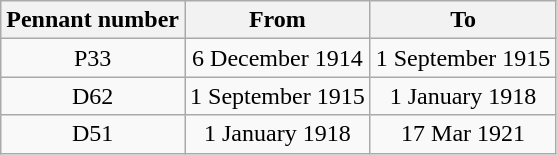<table class="wikitable" style="text-align:center">
<tr>
<th>Pennant number</th>
<th>From</th>
<th>To</th>
</tr>
<tr>
<td>P33</td>
<td>6 December 1914</td>
<td>1 September 1915</td>
</tr>
<tr>
<td>D62</td>
<td>1 September 1915</td>
<td>1 January 1918</td>
</tr>
<tr>
<td>D51</td>
<td>1 January 1918</td>
<td>17 Mar 1921</td>
</tr>
</table>
